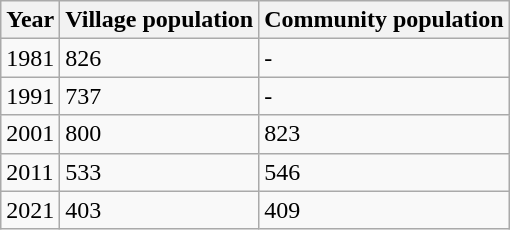<table class="wikitable">
<tr>
<th>Year</th>
<th>Village population</th>
<th>Community population</th>
</tr>
<tr>
<td>1981</td>
<td>826</td>
<td>-</td>
</tr>
<tr>
<td>1991</td>
<td>737</td>
<td>-</td>
</tr>
<tr>
<td>2001</td>
<td>800</td>
<td>823</td>
</tr>
<tr>
<td>2011</td>
<td>533</td>
<td>546</td>
</tr>
<tr>
<td>2021</td>
<td>403</td>
<td>409</td>
</tr>
</table>
